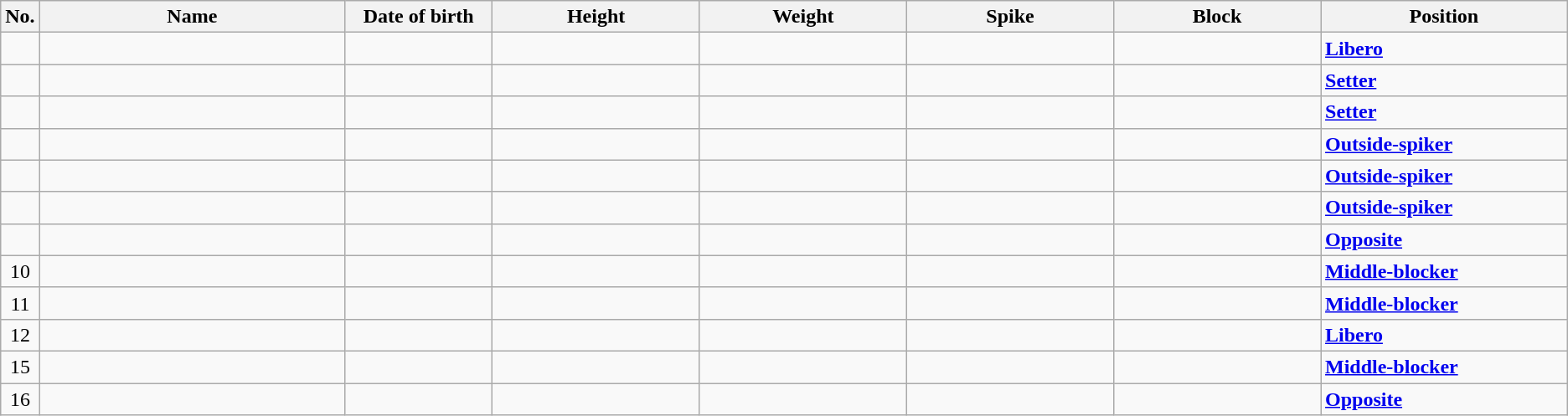<table class="wikitable sortable" style="font-size:100%; text-align:center;">
<tr>
<th>No.</th>
<th style="width:15em">Name</th>
<th style="width:7em">Date of birth</th>
<th style="width:10em">Height</th>
<th style="width:10em">Weight</th>
<th style="width:10em">Spike</th>
<th style="width:10em">Block</th>
<th style="width:12em">Position</th>
</tr>
<tr>
<td></td>
<td align=left></td>
<td align=right></td>
<td></td>
<td></td>
<td></td>
<td></td>
<td align=left><strong><a href='#'>Libero</a></strong></td>
</tr>
<tr>
<td></td>
<td align=left></td>
<td align=right></td>
<td></td>
<td></td>
<td></td>
<td></td>
<td align=left><strong><a href='#'>Setter</a></strong></td>
</tr>
<tr>
<td></td>
<td align=left></td>
<td align=right></td>
<td></td>
<td></td>
<td></td>
<td></td>
<td align=left><strong><a href='#'>Setter</a></strong></td>
</tr>
<tr>
<td></td>
<td align=left></td>
<td align=right></td>
<td></td>
<td></td>
<td></td>
<td></td>
<td align=left><strong><a href='#'>Outside-spiker</a></strong></td>
</tr>
<tr>
<td></td>
<td align=left></td>
<td align=right></td>
<td></td>
<td></td>
<td></td>
<td></td>
<td align=left><strong><a href='#'>Outside-spiker</a></strong></td>
</tr>
<tr>
<td></td>
<td align=left></td>
<td align=right></td>
<td></td>
<td></td>
<td></td>
<td></td>
<td align=left><strong><a href='#'>Outside-spiker</a></strong></td>
</tr>
<tr>
<td></td>
<td align=left></td>
<td align=right></td>
<td></td>
<td></td>
<td></td>
<td></td>
<td align=left><strong><a href='#'>Opposite</a></strong></td>
</tr>
<tr>
<td>10</td>
<td align=left></td>
<td align=right></td>
<td></td>
<td></td>
<td></td>
<td></td>
<td align=left><strong><a href='#'>Middle-blocker</a></strong></td>
</tr>
<tr>
<td>11</td>
<td align=left></td>
<td align=right></td>
<td></td>
<td></td>
<td></td>
<td></td>
<td align=left><strong><a href='#'>Middle-blocker</a></strong></td>
</tr>
<tr>
<td>12</td>
<td align=left></td>
<td align=right></td>
<td></td>
<td></td>
<td></td>
<td></td>
<td align=left><strong><a href='#'>Libero</a></strong></td>
</tr>
<tr>
<td>15</td>
<td align=left></td>
<td align=right></td>
<td></td>
<td></td>
<td></td>
<td></td>
<td align=left><strong><a href='#'>Middle-blocker</a></strong></td>
</tr>
<tr>
<td>16</td>
<td align=left></td>
<td align=right></td>
<td></td>
<td></td>
<td></td>
<td></td>
<td align=left><strong><a href='#'>Opposite</a></strong></td>
</tr>
</table>
